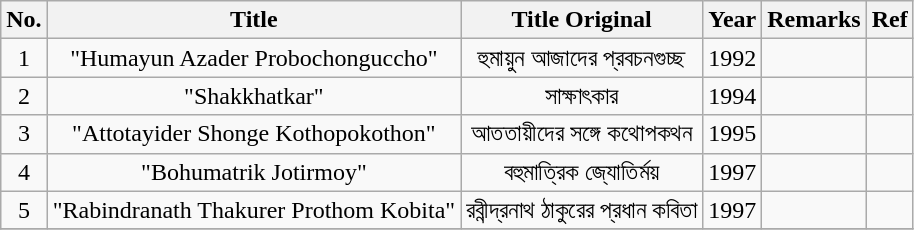<table class="wikitable plainrowheaders sortable" style="text-align: center; margin-right: 0;">
<tr>
<th scope="col">No.</th>
<th scope="col">Title</th>
<th scope="col">Title Original</th>
<th scope="col">Year</th>
<th scope="col" class="unsortable">Remarks</th>
<th scope="col" class="unsortable">Ref</th>
</tr>
<tr>
<td>1</td>
<td>"Humayun Azader Probochonguccho"</td>
<td>হুমায়ুন আজাদের প্রবচনগুচ্ছ</td>
<td>1992</td>
<td></td>
<td></td>
</tr>
<tr>
<td>2</td>
<td>"Shakkhatkar"</td>
<td>সাক্ষাৎকার</td>
<td>1994</td>
<td></td>
<td></td>
</tr>
<tr>
<td>3</td>
<td>"Attotayider Shonge Kothopokothon"</td>
<td>আততায়ীদের সঙ্গে কথোপকথন</td>
<td>1995</td>
<td></td>
<td></td>
</tr>
<tr>
<td>4</td>
<td>"Bohumatrik Jotirmoy"</td>
<td>বহুমাত্রিক জ্যোতির্ময়</td>
<td>1997</td>
<td></td>
<td></td>
</tr>
<tr>
<td>5</td>
<td>"Rabindranath Thakurer Prothom Kobita"</td>
<td>রবীন্দ্রনাথ ঠাকুরের প্রধান কবিতা</td>
<td>1997</td>
<td></td>
<td></td>
</tr>
<tr>
</tr>
</table>
